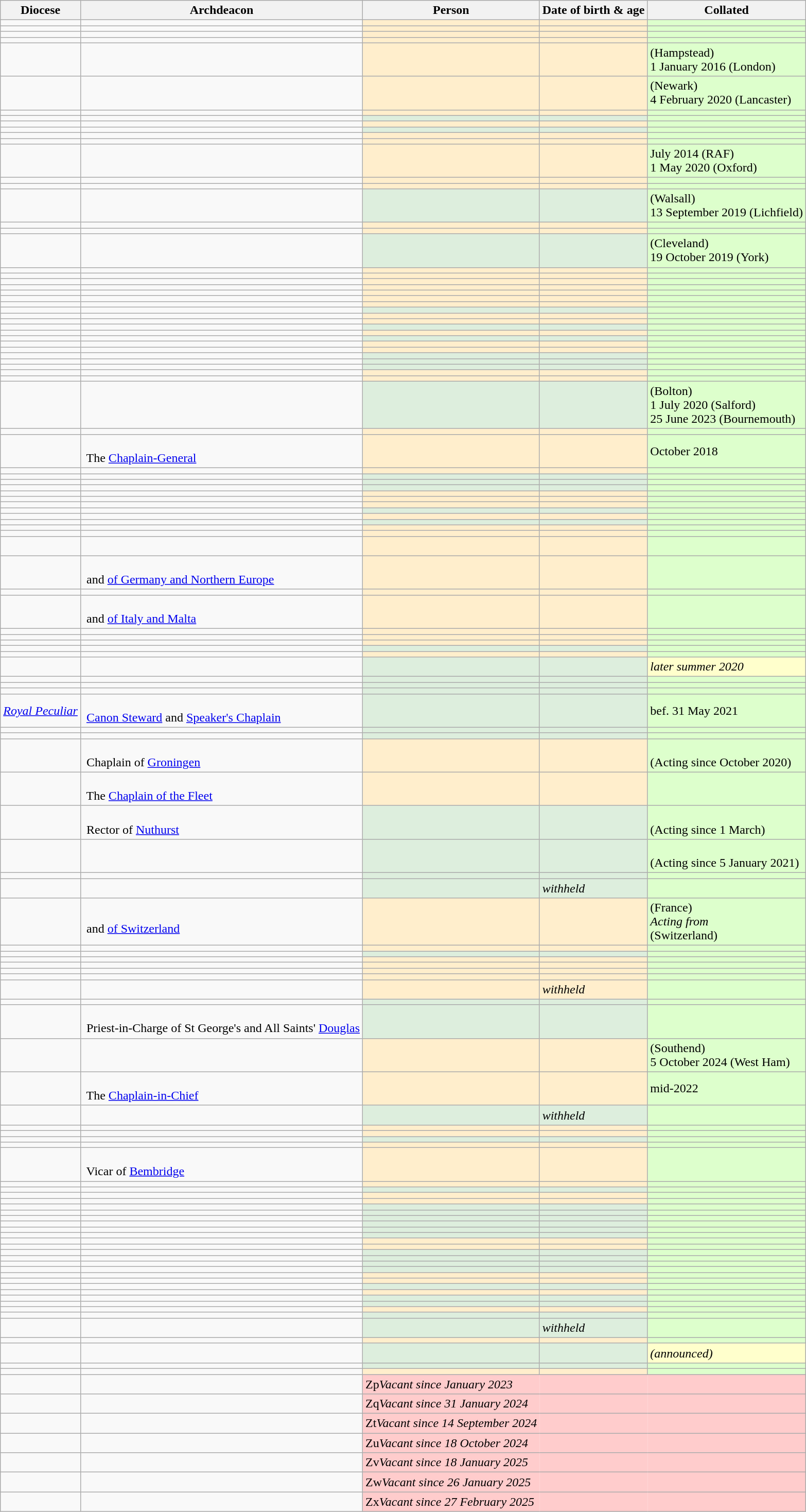<table class="wikitable sortable">
<tr>
<th>Diocese</th>
<th>Archdeacon</th>
<th>Person</th>
<th>Date of birth & age</th>
<th>Collated</th>
</tr>
<tr>
<td></td>
<td></td>
<td style="background:#fec;"></td>
<td style="background:#fec;"></td>
<td style="background:#dfc;"></td>
</tr>
<tr>
<td></td>
<td></td>
<td style="background:#fec;"></td>
<td style="background:#fec;"></td>
<td style="background:#dfc;"></td>
</tr>
<tr>
<td></td>
<td></td>
<td style="background:#fec;"></td>
<td style="background:#fec;"></td>
<td style="background:#dfc;"></td>
</tr>
<tr>
<td></td>
<td></td>
<td style="background:#fec;"></td>
<td style="background:#fec;"></td>
<td style="background:#dfc;"></td>
</tr>
<tr>
<td></td>
<td></td>
<td style="background:#fec;"></td>
<td style="background:#fec;"></td>
<td style="background:#dfc;"> (Hampstead)<br>1 January 2016 (London)</td>
</tr>
<tr>
<td></td>
<td></td>
<td style="background:#fec;"></td>
<td style="background:#fec;"></td>
<td style="background:#dfc;"> (Newark)<br>4 February 2020 (Lancaster)</td>
</tr>
<tr>
<td></td>
<td></td>
<td style="background:#fec;"></td>
<td style="background:#fec;"></td>
<td style="background:#dfc;"></td>
</tr>
<tr>
<td></td>
<td></td>
<td style="background:#ded;"></td>
<td style="background:#ded;"></td>
<td style="background:#dfc;"></td>
</tr>
<tr>
<td></td>
<td></td>
<td style="background:#fec;"></td>
<td style="background:#fec;"></td>
<td style="background:#dfc;"></td>
</tr>
<tr>
<td></td>
<td></td>
<td style="background:#ded;"></td>
<td style="background:#ded;"></td>
<td style="background:#dfc;"></td>
</tr>
<tr>
<td></td>
<td></td>
<td style="background:#fec;"></td>
<td style="background:#fec;"></td>
<td style="background:#dfc;"></td>
</tr>
<tr>
<td></td>
<td></td>
<td style="background:#fec;"></td>
<td style="background:#fec;"></td>
<td style="background:#dfc;"></td>
</tr>
<tr>
<td></td>
<td></td>
<td style="background:#fec;"></td>
<td style="background:#fec;"></td>
<td style="background:#dfc;"><span></span>July 2014 (RAF)<br>1 May 2020 (Oxford)</td>
</tr>
<tr>
<td></td>
<td></td>
<td style="background:#fec;"></td>
<td style="background:#fec;"></td>
<td style="background:#dfc;"></td>
</tr>
<tr>
<td></td>
<td></td>
<td style="background:#fec;"></td>
<td style="background:#fec;"></td>
<td style="background:#dfc;"></td>
</tr>
<tr>
<td></td>
<td></td>
<td style="background:#ded;"></td>
<td style="background:#ded;"></td>
<td style="background:#dfc;"> (Walsall)<br>13 September 2019 (Lichfield)</td>
</tr>
<tr>
<td></td>
<td></td>
<td style="background:#fec;"></td>
<td style="background:#fec;"></td>
<td style="background:#dfc;"></td>
</tr>
<tr>
<td></td>
<td></td>
<td style="background:#fec;"></td>
<td style="background:#fec;"></td>
<td style="background:#dfc;"></td>
</tr>
<tr>
<td></td>
<td></td>
<td style="background:#ded;"></td>
<td style="background:#ded;"></td>
<td style="background:#dfc;"> (Cleveland)<br>19 October 2019 (York)</td>
</tr>
<tr>
<td></td>
<td></td>
<td style="background:#fec;"></td>
<td style="background:#fec;"></td>
<td style="background:#dfc;"></td>
</tr>
<tr>
<td></td>
<td></td>
<td style="background:#fec;"></td>
<td style="background:#fec;"></td>
<td style="background:#dfc;"></td>
</tr>
<tr>
<td></td>
<td></td>
<td style="background:#fec;"></td>
<td style="background:#fec;"></td>
<td style="background:#dfc;"></td>
</tr>
<tr>
<td></td>
<td></td>
<td style="background:#fec;"></td>
<td style="background:#fec;"></td>
<td style="background:#dfc;"></td>
</tr>
<tr>
<td></td>
<td></td>
<td style="background:#fec;"></td>
<td style="background:#fec;"></td>
<td style="background:#dfc;"></td>
</tr>
<tr>
<td></td>
<td></td>
<td style="background:#fec;"></td>
<td style="background:#fec;"></td>
<td style="background:#dfc;"></td>
</tr>
<tr>
<td></td>
<td></td>
<td style="background:#fec;"></td>
<td style="background:#fec;"></td>
<td style="background:#dfc;"></td>
</tr>
<tr>
<td></td>
<td></td>
<td style="background:#ded;"></td>
<td style="background:#ded;"></td>
<td style="background:#dfc;"></td>
</tr>
<tr>
<td></td>
<td></td>
<td style="background:#fec;"></td>
<td style="background:#fec;"></td>
<td style="background:#dfc;"></td>
</tr>
<tr>
<td></td>
<td></td>
<td style="background:#fec;"></td>
<td style="background:#fec;"></td>
<td style="background:#dfc;"></td>
</tr>
<tr>
<td></td>
<td></td>
<td style="background:#ded;"></td>
<td style="background:#ded;"></td>
<td style="background:#dfc;"></td>
</tr>
<tr>
<td></td>
<td></td>
<td style="background:#fec;"></td>
<td style="background:#fec;"></td>
<td style="background:#dfc;"></td>
</tr>
<tr>
<td></td>
<td></td>
<td style="background:#ded;"></td>
<td style="background:#ded;"></td>
<td style="background:#dfc;"></td>
</tr>
<tr>
<td></td>
<td></td>
<td style="background:#fec;"></td>
<td style="background:#fec;"></td>
<td style="background:#dfc;"></td>
</tr>
<tr>
<td></td>
<td></td>
<td style="background:#fec;"></td>
<td style="background:#fec;"></td>
<td style="background:#dfc;"></td>
</tr>
<tr>
<td></td>
<td></td>
<td style="background:#ded;"></td>
<td style="background:#ded;"></td>
<td style="background:#dfc;"></td>
</tr>
<tr>
<td></td>
<td></td>
<td style="background:#ded;"></td>
<td style="background:#ded;"></td>
<td style="background:#dfc;"></td>
</tr>
<tr>
<td></td>
<td></td>
<td style="background:#ded;"></td>
<td style="background:#ded;"></td>
<td style="background:#dfc;"></td>
</tr>
<tr>
<td></td>
<td></td>
<td style="background:#fec;"></td>
<td style="background:#fec;"></td>
<td style="background:#dfc;"></td>
</tr>
<tr>
<td></td>
<td></td>
<td style="background:#fec;"></td>
<td style="background:#fec;"></td>
<td style="background:#dfc;"></td>
</tr>
<tr>
<td></td>
<td></td>
<td style="background:#ded;"></td>
<td style="background:#ded;"></td>
<td style="background:#dfc;"> (Bolton)<br>1 July 2020 (Salford)<br>25 June 2023 (Bournemouth)</td>
</tr>
<tr>
<td></td>
<td></td>
<td style="background:#fec;"></td>
<td style="background:#fec;"></td>
<td style="background:#dfc;"></td>
</tr>
<tr>
<td></td>
<td><br> The <a href='#'>Chaplain-General</a></td>
<td style="background:#fec;"></td>
<td style="background:#fec;"></td>
<td style="background:#dfc;"><span></span>October 2018</td>
</tr>
<tr>
<td></td>
<td></td>
<td style="background:#fec;"></td>
<td style="background:#fec;"></td>
<td style="background:#dfc;"></td>
</tr>
<tr>
<td></td>
<td></td>
<td style="background:#ded;"></td>
<td style="background:#ded;"></td>
<td style="background:#dfc;"></td>
</tr>
<tr>
<td></td>
<td></td>
<td style="background:#ded;"></td>
<td style="background:#ded;"></td>
<td style="background:#dfc;"></td>
</tr>
<tr>
<td></td>
<td></td>
<td style="background:#ded;"></td>
<td style="background:#ded;"></td>
<td style="background:#dfc;"></td>
</tr>
<tr>
<td></td>
<td></td>
<td style="background:#fec;"></td>
<td style="background:#fec;"></td>
<td style="background:#dfc;"></td>
</tr>
<tr>
<td></td>
<td></td>
<td style="background:#fec;"></td>
<td style="background:#fec;"></td>
<td style="background:#dfc;"></td>
</tr>
<tr>
<td></td>
<td></td>
<td style="background:#fec;"></td>
<td style="background:#fec;"></td>
<td style="background:#dfc;"></td>
</tr>
<tr>
<td></td>
<td></td>
<td style="background:#ded;"></td>
<td style="background:#ded;"></td>
<td style="background:#dfc;"></td>
</tr>
<tr>
<td></td>
<td></td>
<td style="background:#fec;"></td>
<td style="background:#fec;"></td>
<td style="background:#dfc;"></td>
</tr>
<tr>
<td></td>
<td></td>
<td style="background:#ded;"></td>
<td style="background:#ded;"></td>
<td style="background:#dfc;"></td>
</tr>
<tr>
<td></td>
<td></td>
<td style="background:#fec;"></td>
<td style="background:#fec;"></td>
<td style="background:#dfc;"></td>
</tr>
<tr>
<td></td>
<td></td>
<td style="background:#fec;"></td>
<td style="background:#fec;"></td>
<td style="background:#dfc;"></td>
</tr>
<tr>
<td></td>
<td><br></td>
<td style="background:#fec;"></td>
<td style="background:#fec;"></td>
<td style="background:#dfc;"></td>
</tr>
<tr>
<td></td>
<td><br> and <a href='#'>of Germany and Northern Europe</a></td>
<td style="background:#fec;"></td>
<td style="background:#fec;"></td>
<td style="background:#dfc;"></td>
</tr>
<tr>
<td></td>
<td></td>
<td style="background:#fec;"></td>
<td style="background:#fec;"></td>
<td style="background:#dfc;"></td>
</tr>
<tr>
<td></td>
<td><br> and <a href='#'>of Italy and Malta</a></td>
<td style="background:#fec;"></td>
<td style="background:#fec;"></td>
<td style="background:#dfc;"></td>
</tr>
<tr>
<td></td>
<td></td>
<td style="background:#fec;"></td>
<td style="background:#fec;"></td>
<td style="background:#dfc;"></td>
</tr>
<tr>
<td></td>
<td></td>
<td style="background:#fec;"></td>
<td style="background:#fec;"></td>
<td style="background:#dfc;"></td>
</tr>
<tr>
<td></td>
<td></td>
<td style="background:#fec;"></td>
<td style="background:#fec;"></td>
<td style="background:#dfc;"></td>
</tr>
<tr>
<td></td>
<td></td>
<td style="background:#ded;"></td>
<td style="background:#ded;"></td>
<td style="background:#dfc;"></td>
</tr>
<tr>
<td></td>
<td></td>
<td style="background:#fec;"></td>
<td style="background:#fec;"></td>
<td style="background:#dfc;"></td>
</tr>
<tr>
<td></td>
<td></td>
<td style="background:#ded;"></td>
<td style="background:#ded;"></td>
<td style="background:#ffc;"><span></span><em>later summer 2020</em></td>
</tr>
<tr>
<td></td>
<td></td>
<td style="background:#ded;"></td>
<td style="background:#ded;"></td>
<td style="background:#dfc;"></td>
</tr>
<tr>
<td></td>
<td></td>
<td style="background:#ded;"></td>
<td style="background:#ded;"></td>
<td style="background:#dfc;"></td>
</tr>
<tr>
<td></td>
<td></td>
<td style="background:#ded;"></td>
<td style="background:#ded;"></td>
<td style="background:#dfc;"></td>
</tr>
<tr>
<td><em><a href='#'>Royal Peculiar</a></em></td>
<td><br> <a href='#'>Canon&nbsp;Steward</a> and <a href='#'>Speaker's&nbsp;Chaplain</a></td>
<td style="background:#ded;"></td>
<td style="background:#ded;"></td>
<td style="background:#dfc;"><span></span>bef. 31 May 2021</td>
</tr>
<tr>
<td></td>
<td></td>
<td style="background:#ded;"></td>
<td style="background:#ded;"></td>
<td style="background:#dfc;"></td>
</tr>
<tr>
<td></td>
<td></td>
<td style="background:#ded;"></td>
<td style="background:#ded;"></td>
<td style="background:#dfc;"></td>
</tr>
<tr>
<td></td>
<td><br> Chaplain of <a href='#'>Groningen</a></td>
<td style="background:#fec;"></td>
<td style="background:#fec;"></td>
<td style="background:#dfc;"><br>(Acting since October 2020)</td>
</tr>
<tr>
<td></td>
<td><br> The <a href='#'>Chaplain of the Fleet</a></td>
<td style="background:#fec;"></td>
<td style="background:#fec;"></td>
<td style="background:#dfc;"></td>
</tr>
<tr>
<td></td>
<td><br> Rector of <a href='#'>Nuthurst</a></td>
<td style="background:#ded;"></td>
<td style="background:#ded;"></td>
<td style="background:#dfc;"><br>(Acting since 1 March)</td>
</tr>
<tr>
<td></td>
<td></td>
<td style="background:#ded;"></td>
<td style="background:#ded;"></td>
<td style="background:#dfc;"><br>(Acting since 5 January 2021)</td>
</tr>
<tr>
<td></td>
<td></td>
<td style="background:#ded;"></td>
<td style="background:#ded;"></td>
<td style="background:#dfc;"></td>
</tr>
<tr>
<td></td>
<td></td>
<td style="background:#ded;"></td>
<td style="background:#ded;"><em>withheld</em></td>
<td style="background:#dfc;"></td>
</tr>
<tr>
<td></td>
<td><br> and <a href='#'>of Switzerland</a></td>
<td style="background:#fec;"></td>
<td style="background:#fec;"></td>
<td style="background:#dfc;"> (France)<br><em>Acting from </em><br> (Switzerland)</td>
</tr>
<tr>
<td></td>
<td></td>
<td style="background:#fec;"></td>
<td style="background:#fec;"></td>
<td style="background:#dfc;"></td>
</tr>
<tr>
<td></td>
<td></td>
<td style="background:#ded;"></td>
<td style="background:#ded;"></td>
<td style="background:#dfc;"></td>
</tr>
<tr>
<td></td>
<td></td>
<td style="background:#fec;"></td>
<td style="background:#fec;"></td>
<td style="background:#dfc;"></td>
</tr>
<tr>
<td></td>
<td></td>
<td style="background:#fec;"></td>
<td style="background:#fec;"></td>
<td style="background:#dfc;"></td>
</tr>
<tr>
<td></td>
<td></td>
<td style="background:#fec;"></td>
<td style="background:#fec;"></td>
<td style="background:#dfc;"></td>
</tr>
<tr>
<td></td>
<td></td>
<td style="background:#fec;"></td>
<td style="background:#fec;"></td>
<td style="background:#dfc;"></td>
</tr>
<tr>
<td></td>
<td></td>
<td style="background:#fec;"></td>
<td style="background:#fec;"><em>withheld</em></td>
<td style="background:#dfc;"></td>
</tr>
<tr>
<td></td>
<td></td>
<td style="background:#ded;"></td>
<td style="background:#ded;"></td>
<td style="background:#dfc;"></td>
</tr>
<tr>
<td></td>
<td><br> Priest-in-Charge of St George's and All Saints' <a href='#'>Douglas</a></td>
<td style="background:#ded;"></td>
<td style="background:#ded;"></td>
<td style="background:#dfc;"></td>
</tr>
<tr>
<td></td>
<td></td>
<td style="background:#fec;"></td>
<td style="background:#fec;"></td>
<td style="background:#dfc;"> (Southend)<br>5 October 2024 (West Ham)</td>
</tr>
<tr>
<td></td>
<td><br> The <a href='#'>Chaplain-in-Chief</a></td>
<td style="background:#fec;"></td>
<td style="background:#fec;"></td>
<td style="background:#dfc;"><span></span>mid-2022</td>
</tr>
<tr>
<td></td>
<td></td>
<td style="background:#ded;"></td>
<td style="background:#ded;"><em>withheld</em></td>
<td style="background:#dfc;"></td>
</tr>
<tr>
<td></td>
<td></td>
<td style="background:#fec;"></td>
<td style="background:#fec;"></td>
<td style="background:#dfc;"></td>
</tr>
<tr>
<td></td>
<td></td>
<td style="background:#fec;"></td>
<td style="background:#fec;"></td>
<td style="background:#dfc;"></td>
</tr>
<tr>
<td></td>
<td></td>
<td style="background:#ded;"></td>
<td style="background:#ded;"></td>
<td style="background:#dfc;"></td>
</tr>
<tr>
<td></td>
<td></td>
<td style="background:#fec;"></td>
<td style="background:#fec;"></td>
<td style="background:#dfc;"></td>
</tr>
<tr>
<td></td>
<td><br> Vicar of <a href='#'>Bembridge</a></td>
<td style="background:#fec;"></td>
<td style="background:#fec;"></td>
<td style="background:#dfc;"></td>
</tr>
<tr>
<td></td>
<td></td>
<td style="background:#fec;"></td>
<td style="background:#fec;"></td>
<td style="background:#dfc;"></td>
</tr>
<tr>
<td></td>
<td></td>
<td style="background:#ded;"></td>
<td style="background:#ded;"></td>
<td style="background:#dfc;"></td>
</tr>
<tr>
<td></td>
<td></td>
<td style="background:#fec;"></td>
<td style="background:#fec;"></td>
<td style="background:#dfc;"></td>
</tr>
<tr>
<td></td>
<td></td>
<td style="background:#fec;"></td>
<td style="background:#fec;"></td>
<td style="background:#dfc;"></td>
</tr>
<tr>
<td></td>
<td></td>
<td style="background:#ded;"></td>
<td style="background:#ded;"></td>
<td style="background:#dfc;"></td>
</tr>
<tr>
<td></td>
<td></td>
<td style="background:#ded;"></td>
<td style="background:#ded;"></td>
<td style="background:#dfc;"></td>
</tr>
<tr>
<td></td>
<td></td>
<td style="background:#ded;"></td>
<td style="background:#ded;"></td>
<td style="background:#dfc;"></td>
</tr>
<tr>
<td></td>
<td></td>
<td style="background:#ded;"></td>
<td style="background:#ded;"></td>
<td style="background:#dfc;"></td>
</tr>
<tr>
<td></td>
<td></td>
<td style="background:#ded;"></td>
<td style="background:#ded;"></td>
<td style="background:#dfc;"></td>
</tr>
<tr>
<td></td>
<td></td>
<td style="background:#ded;"></td>
<td style="background:#ded;"></td>
<td style="background:#dfc;"></td>
</tr>
<tr>
<td></td>
<td></td>
<td style="background:#fec;"></td>
<td style="background:#fec;"></td>
<td style="background:#dfc;"></td>
</tr>
<tr>
<td></td>
<td></td>
<td style="background:#fec;"></td>
<td style="background:#fec;"></td>
<td style="background:#dfc;"></td>
</tr>
<tr>
<td></td>
<td></td>
<td style="background:#ded;"></td>
<td style="background:#ded;"></td>
<td style="background:#dfc;"></td>
</tr>
<tr>
<td></td>
<td></td>
<td style="background:#ded;"></td>
<td style="background:#ded;"></td>
<td style="background:#dfc;"></td>
</tr>
<tr>
<td></td>
<td></td>
<td style="background:#ded;"></td>
<td style="background:#ded;"></td>
<td style="background:#dfc;"></td>
</tr>
<tr>
<td></td>
<td></td>
<td style="background:#ded;"></td>
<td style="background:#ded;"></td>
<td style="background:#dfc;"></td>
</tr>
<tr>
<td></td>
<td></td>
<td style="background:#fec;"></td>
<td style="background:#fec;"></td>
<td style="background:#dfc;"></td>
</tr>
<tr>
<td></td>
<td></td>
<td style="background:#fec;"></td>
<td style="background:#fec;"></td>
<td style="background:#dfc;"></td>
</tr>
<tr>
<td></td>
<td></td>
<td style="background:#ded;"></td>
<td style="background:#ded;"></td>
<td style="background:#dfc;"></td>
</tr>
<tr>
<td></td>
<td></td>
<td style="background:#fec;"></td>
<td style="background:#fec;"></td>
<td style="background:#dfc;"></td>
</tr>
<tr>
<td></td>
<td></td>
<td style="background:#ded;"></td>
<td style="background:#ded;"></td>
<td style="background:#dfc;"></td>
</tr>
<tr>
<td></td>
<td></td>
<td style="background:#ded;"></td>
<td style="background:#ded;"></td>
<td style="background:#dfc;"></td>
</tr>
<tr>
<td></td>
<td></td>
<td style="background:#fec;"></td>
<td style="background:#fec;"></td>
<td style="background:#dfc;"></td>
</tr>
<tr>
<td></td>
<td></td>
<td style="background:#ded;"></td>
<td style="background:#ded;"></td>
<td style="background:#dfc;"></td>
</tr>
<tr>
<td></td>
<td></td>
<td style="background:#ded;"></td>
<td style="background:#ded;"><em>withheld</em></td>
<td style="background:#dfc;"></td>
</tr>
<tr>
<td></td>
<td></td>
<td style="background:#fec;"></td>
<td style="background:#fec;"></td>
<td style="background:#dfc;"></td>
</tr>
<tr>
<td></td>
<td></td>
<td style="background:#ded;"><em></em></td>
<td style="background:#ded;"><em></em></td>
<td style="background:#ffc;"><em> (announced)</em></td>
</tr>
<tr>
<td></td>
<td></td>
<td style="background:#ded;"></td>
<td style="background:#ded;"></td>
<td style="background:#dfc;"></td>
</tr>
<tr>
<td></td>
<td></td>
<td style="background:#fec;"></td>
<td style="background:#fec;"></td>
<td style="background:#dfc;"> </td>
</tr>
<tr>
<td></td>
<td><br></td>
<td style="background:#fcc;"><span>Zp</span><em>Vacant since January 2023</em></td>
<td style="background:#fcc; border-left:2px solid white; border-left-style:hidden;"><span></span></td>
<td style="background:#fcc; border-left:2px solid white; border-left-style:hidden;"><span></span></td>
</tr>
<tr>
<td></td>
<td></td>
<td style="background:#fcc;"><span>Zq</span><em>Vacant since 31 January 2024</em></td>
<td style="background:#fcc; border-left:2px solid white; border-left-style:hidden;"><span></span></td>
<td style="background:#fcc; border-left:2px solid white; border-left-style:hidden;"><span></span></td>
</tr>
<tr>
<td></td>
<td></td>
<td style="background:#fcc;"><span>Zt</span><em>Vacant since 14 September 2024</em></td>
<td style="background:#fcc; border-left:2px solid white; border-left-style:hidden;"><span></span></td>
<td style="background:#fcc; border-left:2px solid white; border-left-style:hidden;"><span></span></td>
</tr>
<tr>
<td></td>
<td></td>
<td style="background:#fcc;"><span>Zu</span><em>Vacant since 18 October 2024</em></td>
<td style="background:#fcc; border-left:2px solid white; border-left-style:hidden;"><span></span></td>
<td style="background:#fcc; border-left:2px solid white; border-left-style:hidden;"><span></span></td>
</tr>
<tr>
<td></td>
<td></td>
<td style="background:#fcc;"><span>Zv</span><em>Vacant since 18 January 2025</em></td>
<td style="background:#fcc; border-left:2px solid white; border-left-style:hidden;"><span></span></td>
<td style="background:#fcc; border-left:2px solid white; border-left-style:hidden;"><span></span></td>
</tr>
<tr>
<td></td>
<td></td>
<td style="background:#fcc;"><span>Zw</span><em>Vacant since 26 January 2025</em></td>
<td style="background:#fcc; border-left:2px solid white; border-left-style:hidden;"><span></span></td>
<td style="background:#fcc; border-left:2px solid white; border-left-style:hidden;"><span></span></td>
</tr>
<tr>
<td></td>
<td></td>
<td style="background:#fcc;"><span>Zx</span><em>Vacant since 27 February 2025</em></td>
<td style="background:#fcc; border-left:2px solid white; border-left-style:hidden;"><span></span></td>
<td style="background:#fcc; border-left:2px solid white; border-left-style:hidden;"><span></span></td>
</tr>
</table>
